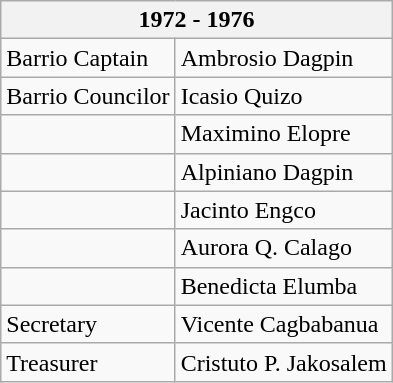<table class="wikitable mw-collapsible mw-collapsed">
<tr>
<th colspan="2">1972 - 1976</th>
</tr>
<tr>
<td>Barrio Captain</td>
<td>Ambrosio Dagpin</td>
</tr>
<tr>
<td>Barrio Councilor</td>
<td>Icasio Quizo</td>
</tr>
<tr>
<td></td>
<td>Maximino Elopre</td>
</tr>
<tr>
<td></td>
<td>Alpiniano Dagpin</td>
</tr>
<tr>
<td></td>
<td>Jacinto Engco</td>
</tr>
<tr>
<td></td>
<td>Aurora Q. Calago</td>
</tr>
<tr>
<td></td>
<td>Benedicta Elumba</td>
</tr>
<tr>
<td>Secretary</td>
<td>Vicente Cagbabanua</td>
</tr>
<tr>
<td>Treasurer</td>
<td>Cristuto P. Jakosalem</td>
</tr>
</table>
